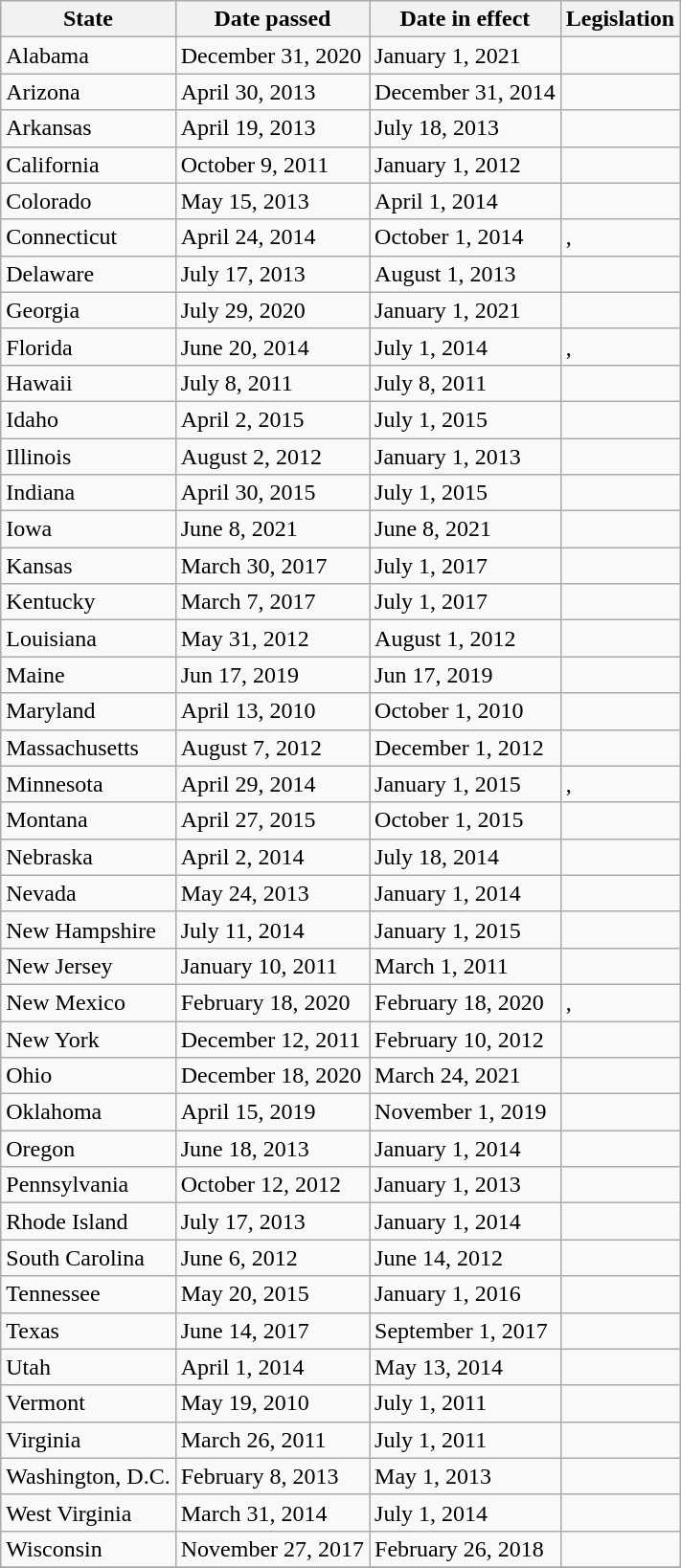<table class="wikitable sortable mw-datatable static-row-numbers sticky-table-head sticky-table-col1" style="text-align: left;">
<tr>
<th>State</th>
<th>Date passed</th>
<th>Date in effect</th>
<th>Legislation</th>
</tr>
<tr>
<td>Alabama</td>
<td>December 31, 2020</td>
<td>January 1, 2021</td>
<td></td>
</tr>
<tr>
<td>Arizona</td>
<td>April 30, 2013</td>
<td>December 31, 2014</td>
<td> </td>
</tr>
<tr>
<td>Arkansas</td>
<td>April 19, 2013</td>
<td>July 18, 2013</td>
<td></td>
</tr>
<tr>
<td>California</td>
<td>October 9, 2011</td>
<td>January 1, 2012</td>
<td></td>
</tr>
<tr>
<td>Colorado</td>
<td>May 15, 2013</td>
<td>April 1, 2014</td>
<td></td>
</tr>
<tr>
<td>Connecticut</td>
<td>April 24, 2014</td>
<td>October 1, 2014</td>
<td>, </td>
</tr>
<tr>
<td>Delaware</td>
<td>July 17, 2013</td>
<td>August 1, 2013</td>
<td></td>
</tr>
<tr>
<td>Georgia</td>
<td>July 29, 2020</td>
<td>January 1, 2021</td>
<td></td>
</tr>
<tr>
<td>Florida</td>
<td>June 20, 2014</td>
<td>July 1, 2014</td>
<td>, </td>
</tr>
<tr>
<td>Hawaii</td>
<td>July 8, 2011</td>
<td>July 8, 2011</td>
<td></td>
</tr>
<tr>
<td>Idaho</td>
<td>April 2, 2015</td>
<td>July 1, 2015</td>
<td></td>
</tr>
<tr>
<td>Illinois</td>
<td>August 2, 2012</td>
<td>January 1, 2013</td>
<td></td>
</tr>
<tr>
<td>Indiana</td>
<td>April 30, 2015</td>
<td>July 1, 2015</td>
<td></td>
</tr>
<tr>
<td>Iowa</td>
<td>June 8, 2021</td>
<td>June 8, 2021</td>
<td></td>
</tr>
<tr>
<td>Kansas</td>
<td>March 30, 2017</td>
<td>July 1, 2017</td>
<td></td>
</tr>
<tr>
<td>Kentucky</td>
<td>March 7, 2017</td>
<td>July 1, 2017</td>
<td> </td>
</tr>
<tr>
<td>Louisiana</td>
<td>May 31, 2012</td>
<td>August 1, 2012</td>
<td></td>
</tr>
<tr>
<td>Maine</td>
<td>Jun 17, 2019</td>
<td>Jun 17, 2019</td>
<td></td>
</tr>
<tr>
<td>Maryland</td>
<td>April 13, 2010</td>
<td>October 1, 2010</td>
<td></td>
</tr>
<tr>
<td>Massachusetts</td>
<td>August 7, 2012</td>
<td>December 1, 2012</td>
<td></td>
</tr>
<tr>
<td>Minnesota</td>
<td>April 29, 2014</td>
<td>January 1, 2015</td>
<td>, </td>
</tr>
<tr>
<td>Montana</td>
<td>April 27, 2015</td>
<td>October 1, 2015</td>
<td></td>
</tr>
<tr>
<td>Nebraska</td>
<td>April 2, 2014</td>
<td>July 18, 2014</td>
<td></td>
</tr>
<tr>
<td>Nevada</td>
<td>May 24, 2013</td>
<td>January 1, 2014</td>
<td> </td>
</tr>
<tr>
<td>New Hampshire</td>
<td>July 11, 2014</td>
<td>January 1, 2015</td>
<td></td>
</tr>
<tr>
<td>New Jersey</td>
<td>January 10, 2011</td>
<td>March 1, 2011</td>
<td> </td>
</tr>
<tr>
<td>New Mexico</td>
<td>February 18, 2020</td>
<td>February 18, 2020</td>
<td>, </td>
</tr>
<tr>
<td>New York</td>
<td>December 12, 2011</td>
<td>February 10, 2012</td>
<td></td>
</tr>
<tr>
<td>Ohio</td>
<td>December 18, 2020</td>
<td>March 24, 2021</td>
<td></td>
</tr>
<tr>
<td>Oklahoma</td>
<td>April 15, 2019</td>
<td>November 1, 2019</td>
<td></td>
</tr>
<tr>
<td>Oregon</td>
<td>June 18, 2013</td>
<td>January 1, 2014</td>
<td></td>
</tr>
<tr>
<td>Pennsylvania</td>
<td>October 12, 2012</td>
<td>January 1, 2013</td>
<td></td>
</tr>
<tr>
<td>Rhode Island</td>
<td>July 17, 2013</td>
<td>January 1, 2014</td>
<td></td>
</tr>
<tr>
<td>South Carolina</td>
<td>June 6, 2012</td>
<td>June 14, 2012</td>
<td></td>
</tr>
<tr>
<td>Tennessee</td>
<td>May 20, 2015</td>
<td>January 1, 2016</td>
<td></td>
</tr>
<tr>
<td>Texas</td>
<td>June 14, 2017</td>
<td>September 1, 2017</td>
<td></td>
</tr>
<tr>
<td>Utah</td>
<td>April 1, 2014</td>
<td>May 13, 2014</td>
<td></td>
</tr>
<tr>
<td>Vermont</td>
<td>May 19, 2010</td>
<td>July 1, 2011</td>
<td></td>
</tr>
<tr>
<td>Virginia</td>
<td>March 26, 2011</td>
<td>July 1, 2011</td>
<td></td>
</tr>
<tr>
<td>Washington, D.C.</td>
<td>February 8, 2013</td>
<td>May 1, 2013</td>
<td> </td>
</tr>
<tr>
<td>West Virginia</td>
<td>March 31, 2014</td>
<td>July 1, 2014</td>
<td></td>
</tr>
<tr>
<td>Wisconsin</td>
<td>November 27, 2017</td>
<td>February 26, 2018</td>
<td> </td>
</tr>
<tr>
</tr>
</table>
